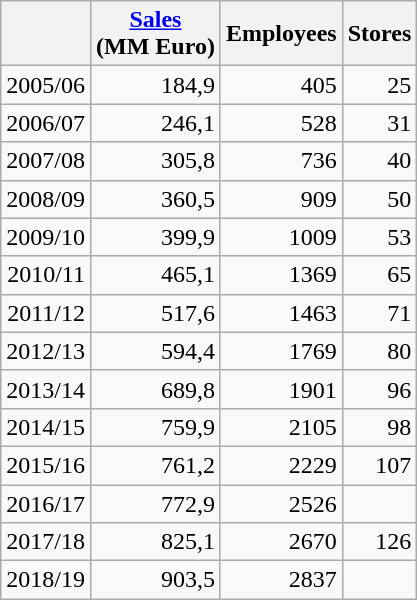<table class="wikitable zebra" style="text-align:right">
<tr>
<th></th>
<th><a href='#'>Sales</a><br>(MM Euro)</th>
<th>Employees</th>
<th>Stores</th>
</tr>
<tr>
<td>2005/06</td>
<td>184,9</td>
<td>405</td>
<td>25</td>
</tr>
<tr>
<td>2006/07</td>
<td>246,1</td>
<td>528</td>
<td>31</td>
</tr>
<tr>
<td>2007/08</td>
<td>305,8</td>
<td>736</td>
<td>40</td>
</tr>
<tr>
<td>2008/09</td>
<td>360,5</td>
<td>909</td>
<td>50</td>
</tr>
<tr>
<td>2009/10</td>
<td>399,9</td>
<td>1009</td>
<td>53</td>
</tr>
<tr>
<td>2010/11</td>
<td>465,1</td>
<td>1369</td>
<td>65</td>
</tr>
<tr>
<td>2011/12</td>
<td>517,6</td>
<td>1463</td>
<td>71</td>
</tr>
<tr>
<td>2012/13</td>
<td>594,4</td>
<td>1769</td>
<td>80</td>
</tr>
<tr>
<td>2013/14</td>
<td>689,8</td>
<td>1901</td>
<td>96</td>
</tr>
<tr>
<td>2014/15</td>
<td>759,9</td>
<td>2105</td>
<td>98</td>
</tr>
<tr>
<td>2015/16</td>
<td>761,2</td>
<td>2229</td>
<td>107</td>
</tr>
<tr>
<td>2016/17</td>
<td>772,9</td>
<td>2526</td>
<td></td>
</tr>
<tr>
<td>2017/18</td>
<td>825,1</td>
<td>2670</td>
<td>126</td>
</tr>
<tr>
<td>2018/19</td>
<td>903,5</td>
<td>2837</td>
<td></td>
</tr>
</table>
